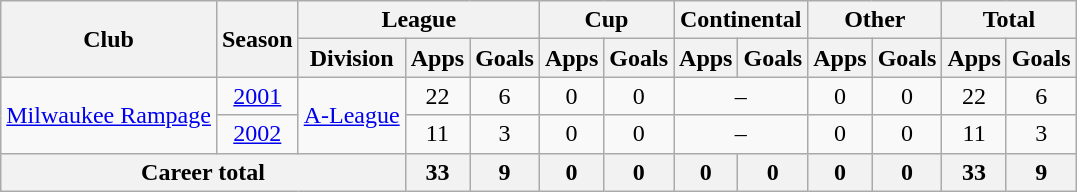<table class="wikitable" style="text-align: center">
<tr>
<th rowspan="2">Club</th>
<th rowspan="2">Season</th>
<th colspan="3">League</th>
<th colspan="2">Cup</th>
<th colspan="2">Continental</th>
<th colspan="2">Other</th>
<th colspan="2">Total</th>
</tr>
<tr>
<th>Division</th>
<th>Apps</th>
<th>Goals</th>
<th>Apps</th>
<th>Goals</th>
<th>Apps</th>
<th>Goals</th>
<th>Apps</th>
<th>Goals</th>
<th>Apps</th>
<th>Goals</th>
</tr>
<tr>
<td rowspan="2"><a href='#'>Milwaukee Rampage</a></td>
<td><a href='#'>2001</a></td>
<td rowspan="2"><a href='#'>A-League</a></td>
<td>22</td>
<td>6</td>
<td>0</td>
<td>0</td>
<td colspan="2">–</td>
<td>0</td>
<td>0</td>
<td>22</td>
<td>6</td>
</tr>
<tr>
<td><a href='#'>2002</a></td>
<td>11</td>
<td>3</td>
<td>0</td>
<td>0</td>
<td colspan="2">–</td>
<td>0</td>
<td>0</td>
<td>11</td>
<td>3</td>
</tr>
<tr>
<th colspan="3"><strong>Career total</strong></th>
<th>33</th>
<th>9</th>
<th>0</th>
<th>0</th>
<th>0</th>
<th>0</th>
<th>0</th>
<th>0</th>
<th>33</th>
<th>9</th>
</tr>
</table>
